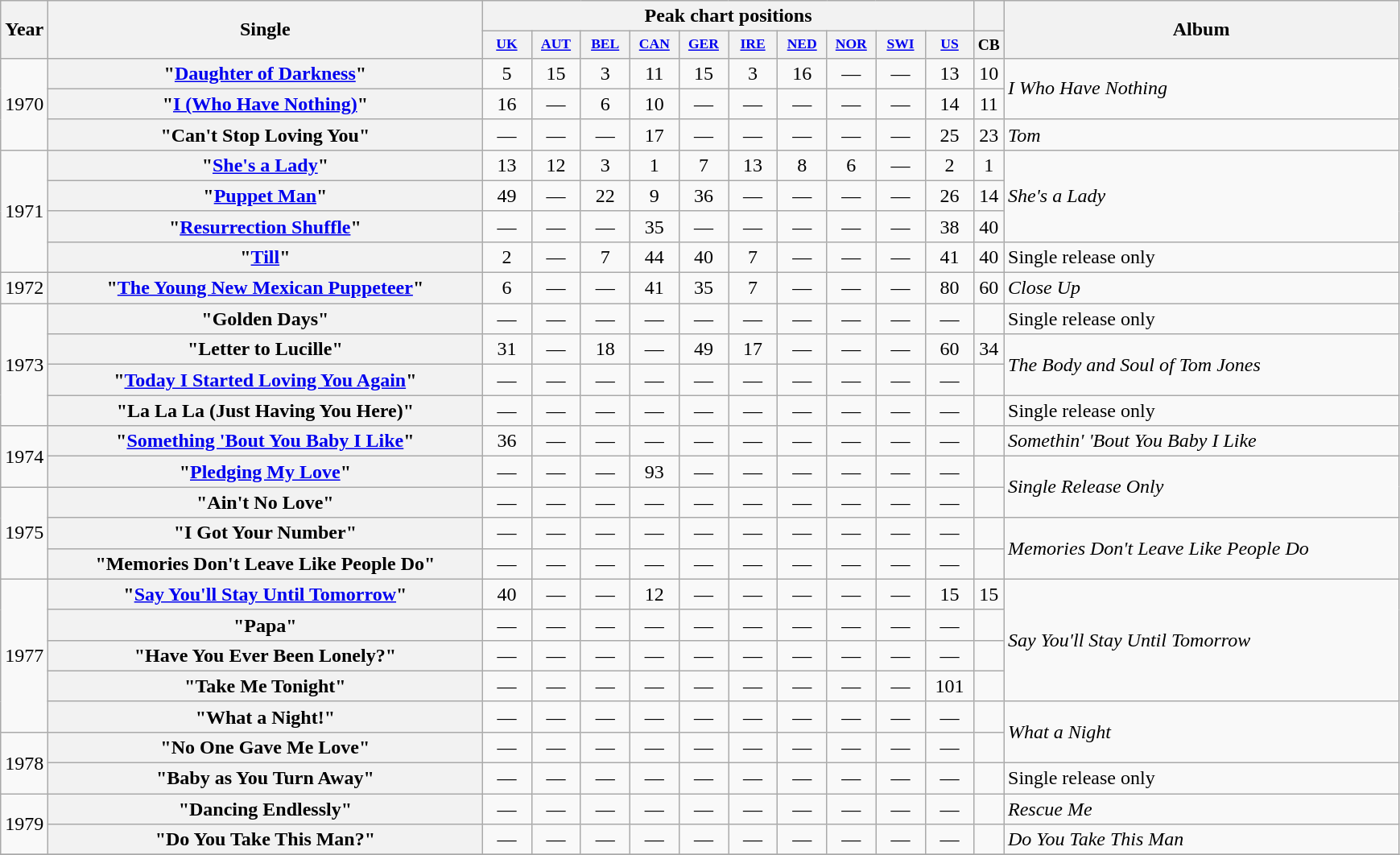<table class="wikitable plainrowheaders" style="text-align:center;">
<tr>
<th rowspan="2">Year</th>
<th rowspan="2" style="width:22em;">Single</th>
<th colspan="10">Peak chart positions</th>
<th></th>
<th rowspan="2" style="width:20em;">Album</th>
</tr>
<tr style="font-size:small;">
<th style="width:3em;font-size:90%"><a href='#'>UK</a><br></th>
<th style="width:3em;font-size:90%"><a href='#'>AUT</a><br></th>
<th style="width:3em;font-size:90%"><a href='#'>BEL</a><br></th>
<th style="width:3em;font-size:90%"><a href='#'>CAN</a><br></th>
<th style="width:3em;font-size:90%"><a href='#'>GER</a><br></th>
<th style="width:3em;font-size:90%"><a href='#'>IRE</a><br></th>
<th style="width:3em;font-size:90%"><a href='#'>NED</a><br></th>
<th style="width:3em;font-size:90%"><a href='#'>NOR</a><br></th>
<th style="width:3em;font-size:90%"><a href='#'>SWI</a><br></th>
<th style="width:3em;font-size:90%"><a href='#'>US</a><br></th>
<th>CB</th>
</tr>
<tr>
<td rowspan="3">1970</td>
<th scope="row">"<a href='#'>Daughter of Darkness</a>"</th>
<td>5</td>
<td>15</td>
<td>3</td>
<td>11</td>
<td>15</td>
<td>3</td>
<td>16</td>
<td>—</td>
<td>—</td>
<td>13</td>
<td>10</td>
<td rowspan="2" align="left"><em>I Who Have Nothing</em></td>
</tr>
<tr>
<th scope="row">"<a href='#'>I (Who Have Nothing)</a>"</th>
<td>16</td>
<td>—</td>
<td>6</td>
<td>10</td>
<td>—</td>
<td>—</td>
<td>—</td>
<td>—</td>
<td>—</td>
<td>14</td>
<td>11</td>
</tr>
<tr>
<th scope="row">"Can't Stop Loving You"</th>
<td>—</td>
<td>—</td>
<td>—</td>
<td>17</td>
<td>—</td>
<td>—</td>
<td>—</td>
<td>—</td>
<td>—</td>
<td>25</td>
<td>23</td>
<td align="left"><em>Tom</em></td>
</tr>
<tr>
<td rowspan="4">1971</td>
<th scope="row">"<a href='#'>She's a Lady</a>"</th>
<td>13</td>
<td>12</td>
<td>3</td>
<td>1</td>
<td>7</td>
<td>13</td>
<td>8</td>
<td>6</td>
<td>—</td>
<td>2</td>
<td>1</td>
<td rowspan="3" align="left"><em>She's a Lady</em></td>
</tr>
<tr>
<th scope="row">"<a href='#'>Puppet Man</a>"</th>
<td>49</td>
<td>—</td>
<td>22</td>
<td>9</td>
<td>36</td>
<td>—</td>
<td>—</td>
<td>—</td>
<td>—</td>
<td>26</td>
<td>14</td>
</tr>
<tr>
<th scope="row">"<a href='#'>Resurrection Shuffle</a>"</th>
<td>—</td>
<td>—</td>
<td>—</td>
<td>35</td>
<td>—</td>
<td>—</td>
<td>—</td>
<td>—</td>
<td>—</td>
<td>38</td>
<td>40</td>
</tr>
<tr>
<th scope="row">"<a href='#'>Till</a>"</th>
<td>2</td>
<td>—</td>
<td>7</td>
<td>44</td>
<td>40</td>
<td>7</td>
<td>—</td>
<td>—</td>
<td>—</td>
<td>41</td>
<td>40</td>
<td align="left">Single release only</td>
</tr>
<tr>
<td>1972</td>
<th scope="row">"<a href='#'>The Young New Mexican Puppeteer</a>"</th>
<td>6</td>
<td>—</td>
<td>—</td>
<td>41</td>
<td>35</td>
<td>7</td>
<td>—</td>
<td>—</td>
<td>—</td>
<td>80</td>
<td>60</td>
<td align="left"><em>Close Up</em></td>
</tr>
<tr>
<td rowspan="4">1973</td>
<th scope="row">"Golden Days"</th>
<td>—</td>
<td>—</td>
<td>—</td>
<td>—</td>
<td>—</td>
<td>—</td>
<td>—</td>
<td>—</td>
<td>—</td>
<td>—</td>
<td></td>
<td align="left">Single release only</td>
</tr>
<tr>
<th scope="row">"Letter to Lucille"</th>
<td>31</td>
<td>—</td>
<td>18</td>
<td>—</td>
<td>49</td>
<td>17</td>
<td>—</td>
<td>—</td>
<td>—</td>
<td>60</td>
<td>34</td>
<td rowspan="2" align="left"><em>The Body and Soul of Tom Jones</em></td>
</tr>
<tr>
<th scope="row">"<a href='#'>Today I Started Loving You Again</a>"</th>
<td>—</td>
<td>—</td>
<td>—</td>
<td>—</td>
<td>—</td>
<td>—</td>
<td>—</td>
<td>—</td>
<td>—</td>
<td>—</td>
<td></td>
</tr>
<tr>
<th scope="row">"La La La (Just Having You Here)"</th>
<td>—</td>
<td>—</td>
<td>—</td>
<td>—</td>
<td>—</td>
<td>—</td>
<td>—</td>
<td>—</td>
<td>—</td>
<td>—</td>
<td></td>
<td align="left">Single release only</td>
</tr>
<tr>
<td rowspan="2">1974</td>
<th scope="row">"<a href='#'>Something 'Bout You Baby I Like</a>"</th>
<td>36</td>
<td>—</td>
<td>—</td>
<td>—</td>
<td>—</td>
<td>—</td>
<td>—</td>
<td>—</td>
<td>—</td>
<td>—</td>
<td></td>
<td align="left"><em>Somethin' 'Bout You Baby I Like</em></td>
</tr>
<tr>
<th scope="row">"<a href='#'>Pledging My Love</a>"</th>
<td>—</td>
<td>—</td>
<td>—</td>
<td>93</td>
<td>—</td>
<td>—</td>
<td>—</td>
<td>—</td>
<td>—</td>
<td>—</td>
<td></td>
<td rowspan="2" align="left"><em>Single Release Only</em></td>
</tr>
<tr>
<td rowspan="3">1975</td>
<th scope="row">"Ain't No Love"</th>
<td>—</td>
<td>—</td>
<td>—</td>
<td>—</td>
<td>—</td>
<td>—</td>
<td>—</td>
<td>—</td>
<td>—</td>
<td>—</td>
<td></td>
</tr>
<tr>
<th scope="row">"I Got Your Number"</th>
<td>—</td>
<td>—</td>
<td>—</td>
<td>—</td>
<td>—</td>
<td>—</td>
<td>—</td>
<td>—</td>
<td>—</td>
<td>—</td>
<td></td>
<td rowspan="2" align="left"><em>Memories Don't Leave Like People Do</em></td>
</tr>
<tr>
<th scope="row">"Memories Don't Leave Like People Do"</th>
<td>—</td>
<td>—</td>
<td>—</td>
<td>—</td>
<td>—</td>
<td>—</td>
<td>—</td>
<td>—</td>
<td>—</td>
<td>—</td>
<td></td>
</tr>
<tr>
<td rowspan="5">1977</td>
<th scope="row">"<a href='#'>Say You'll Stay Until Tomorrow</a>"</th>
<td>40</td>
<td>—</td>
<td>—</td>
<td>12</td>
<td>—</td>
<td>—</td>
<td>—</td>
<td>—</td>
<td>—</td>
<td>15</td>
<td>15</td>
<td rowspan="4" align="left"><em>Say You'll Stay Until Tomorrow</em></td>
</tr>
<tr>
<th scope="row">"Papa"</th>
<td>—</td>
<td>—</td>
<td>—</td>
<td>—</td>
<td>—</td>
<td>—</td>
<td>—</td>
<td>—</td>
<td>—</td>
<td>—</td>
<td></td>
</tr>
<tr>
<th scope="row">"Have You Ever Been Lonely?"</th>
<td>—</td>
<td>—</td>
<td>—</td>
<td>—</td>
<td>—</td>
<td>—</td>
<td>—</td>
<td>—</td>
<td>—</td>
<td>—</td>
<td></td>
</tr>
<tr>
<th scope="row">"Take Me Tonight"</th>
<td>—</td>
<td>—</td>
<td>—</td>
<td>—</td>
<td>—</td>
<td>—</td>
<td>—</td>
<td>—</td>
<td>—</td>
<td>101</td>
<td></td>
</tr>
<tr>
<th scope="row">"What a Night!"</th>
<td>—</td>
<td>—</td>
<td>—</td>
<td>—</td>
<td>—</td>
<td>—</td>
<td>—</td>
<td>—</td>
<td>—</td>
<td>—</td>
<td></td>
<td rowspan="2" align="left"><em>What a Night</em></td>
</tr>
<tr>
<td rowspan="2">1978</td>
<th scope="row">"No One Gave Me Love"</th>
<td>—</td>
<td>—</td>
<td>—</td>
<td>—</td>
<td>—</td>
<td>—</td>
<td>—</td>
<td>—</td>
<td>—</td>
<td>—</td>
<td></td>
</tr>
<tr>
<th scope="row">"Baby as You Turn Away"</th>
<td>—</td>
<td>—</td>
<td>—</td>
<td>—</td>
<td>—</td>
<td>—</td>
<td>—</td>
<td>—</td>
<td>—</td>
<td>—</td>
<td></td>
<td align="left">Single release only</td>
</tr>
<tr>
<td rowspan="2">1979</td>
<th scope="row">"Dancing Endlessly"</th>
<td>—</td>
<td>—</td>
<td>—</td>
<td>—</td>
<td>—</td>
<td>—</td>
<td>—</td>
<td>—</td>
<td>—</td>
<td>—</td>
<td></td>
<td align="left"><em>Rescue Me</em></td>
</tr>
<tr>
<th scope="row">"Do You Take This Man?"</th>
<td>—</td>
<td>—</td>
<td>—</td>
<td>—</td>
<td>—</td>
<td>—</td>
<td>—</td>
<td>—</td>
<td>—</td>
<td>—</td>
<td></td>
<td align="left"><em>Do You Take This Man</em></td>
</tr>
<tr>
</tr>
</table>
